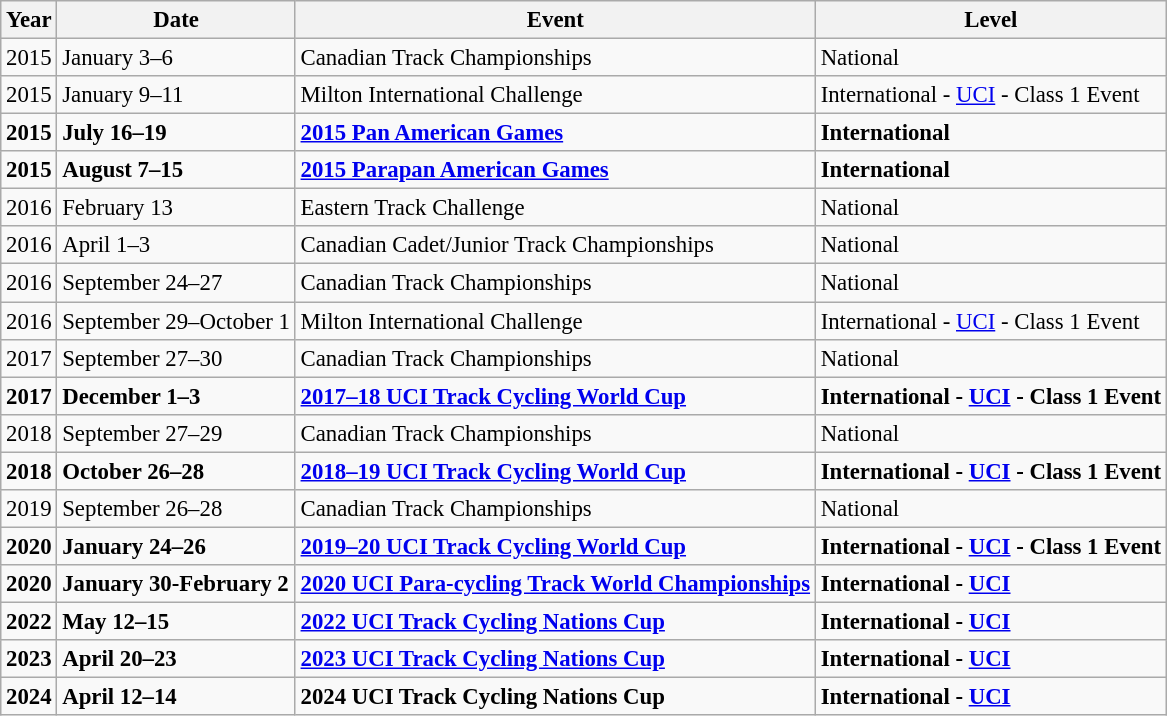<table class="sortable wikitable" style="font-size: 95%;">
<tr>
<th>Year</th>
<th>Date</th>
<th>Event</th>
<th>Level</th>
</tr>
<tr>
<td>2015</td>
<td>January 3–6</td>
<td>Canadian Track Championships</td>
<td>National</td>
</tr>
<tr>
<td>2015</td>
<td>January 9–11</td>
<td>Milton International Challenge</td>
<td>International - <a href='#'>UCI</a> - Class 1 Event</td>
</tr>
<tr>
<td><strong>2015</strong></td>
<td><strong>July 16–19</strong></td>
<td><strong><a href='#'>2015 Pan American Games</a></strong></td>
<td><strong>International</strong></td>
</tr>
<tr>
<td><strong>2015</strong></td>
<td><strong>August 7–15</strong></td>
<td><strong><a href='#'>2015 Parapan American Games</a></strong></td>
<td><strong>International</strong></td>
</tr>
<tr>
<td>2016</td>
<td>February 13</td>
<td>Eastern Track Challenge</td>
<td>National</td>
</tr>
<tr>
<td>2016</td>
<td>April 1–3</td>
<td>Canadian Cadet/Junior Track Championships</td>
<td>National</td>
</tr>
<tr>
<td>2016</td>
<td>September 24–27</td>
<td>Canadian Track Championships</td>
<td>National</td>
</tr>
<tr>
<td>2016</td>
<td>September 29–October 1</td>
<td>Milton International Challenge</td>
<td>International - <a href='#'>UCI</a> - Class 1 Event</td>
</tr>
<tr>
<td>2017</td>
<td>September 27–30</td>
<td>Canadian Track Championships</td>
<td>National</td>
</tr>
<tr>
<td><strong>2017</strong></td>
<td><strong>December 1–3</strong></td>
<td><strong><a href='#'>2017–18 UCI Track Cycling World Cup</a></strong></td>
<td><strong>International - <a href='#'>UCI</a> - Class 1 Event</strong></td>
</tr>
<tr>
<td>2018</td>
<td>September 27–29</td>
<td>Canadian Track Championships</td>
<td>National</td>
</tr>
<tr>
<td><strong>2018</strong></td>
<td><strong>October 26–28</strong></td>
<td><strong><a href='#'>2018–19 UCI Track Cycling World Cup</a></strong></td>
<td><strong>International - <a href='#'>UCI</a> - Class 1 Event</strong></td>
</tr>
<tr>
<td>2019</td>
<td>September 26–28</td>
<td>Canadian Track Championships</td>
<td>National</td>
</tr>
<tr>
<td><strong>2020</strong></td>
<td><strong>January 24–26</strong></td>
<td><strong><a href='#'>2019–20 UCI Track Cycling World Cup</a></strong></td>
<td><strong>International - <a href='#'>UCI</a> - Class 1 Event</strong></td>
</tr>
<tr>
<td><strong>2020</strong></td>
<td><strong>January 30-February 2</strong></td>
<td><strong><a href='#'>2020 UCI Para-cycling Track World Championships</a></strong></td>
<td><strong>International - <a href='#'>UCI</a></strong></td>
</tr>
<tr>
<td><strong>2022</strong></td>
<td><strong>May 12–15</strong></td>
<td><strong><a href='#'>2022 UCI Track Cycling Nations Cup</a></strong></td>
<td><strong>International - <a href='#'>UCI</a></strong></td>
</tr>
<tr>
<td><strong>2023</strong></td>
<td><strong>April 20–23</strong></td>
<td><strong><a href='#'>2023 UCI Track Cycling Nations Cup</a></strong></td>
<td><strong>International - <a href='#'>UCI</a></strong></td>
</tr>
<tr>
<td><strong>2024</strong></td>
<td><strong>April 12–14</strong></td>
<td><strong>2024 UCI Track Cycling Nations Cup</strong></td>
<td><strong>International - <a href='#'>UCI</a></strong></td>
</tr>
</table>
